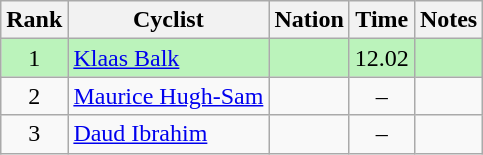<table class="wikitable sortable" style="text-align:center">
<tr>
<th>Rank</th>
<th>Cyclist</th>
<th>Nation</th>
<th>Time</th>
<th>Notes</th>
</tr>
<tr bgcolor=bbf3bb>
<td>1</td>
<td align=left data-sort-value="Balk, Klaas"><a href='#'>Klaas Balk</a></td>
<td align=left></td>
<td>12.02</td>
<td></td>
</tr>
<tr>
<td>2</td>
<td align=left data-sort-value="Hugh-Sam, Maurice"><a href='#'>Maurice Hugh-Sam</a></td>
<td align=left></td>
<td>–</td>
<td></td>
</tr>
<tr>
<td>3</td>
<td align=left><a href='#'>Daud Ibrahim</a></td>
<td align=left></td>
<td>–</td>
<td></td>
</tr>
</table>
